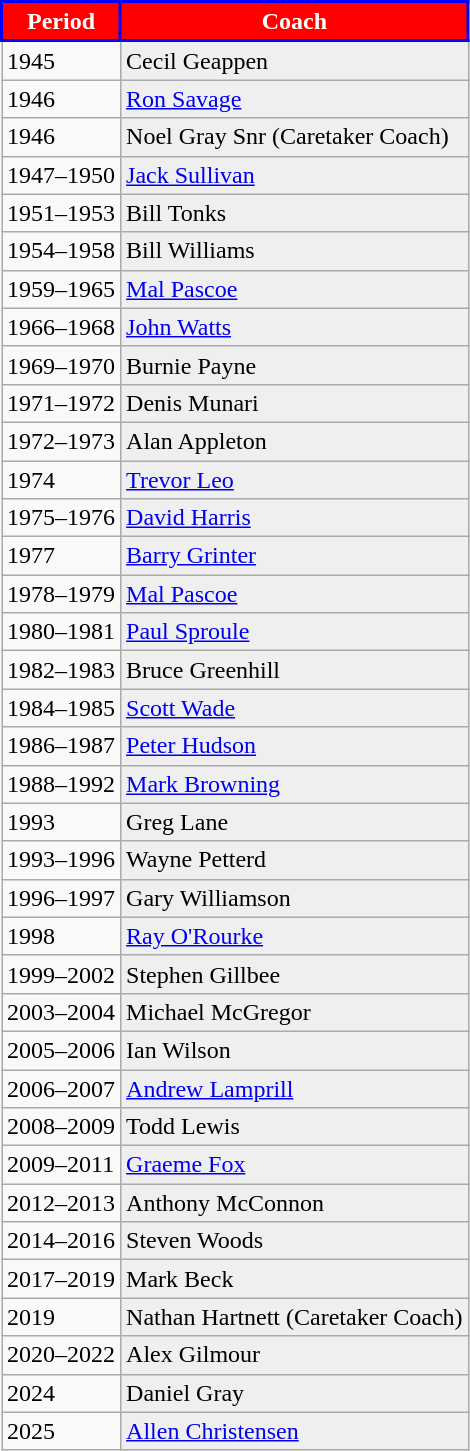<table class="wikitable sortable">
<tr>
<th style="background:#FF0000; color:#FFFFFF; border:2px solid #0000FF;" scope="col">Period</th>
<th style="background:#FF0000; color:#FFFFFF; border:2px solid #0000FF;" scope="col">Coach</th>
</tr>
<tr>
<td>1945</td>
<td style="background:#efefef;"> Cecil Geappen</td>
</tr>
<tr>
<td>1946</td>
<td style="background:#efefef;"> <a href='#'>Ron Savage</a></td>
</tr>
<tr>
<td>1946</td>
<td style="background:#efefef;"> Noel Gray Snr (Caretaker Coach)</td>
</tr>
<tr>
<td>1947–1950</td>
<td style="background:#efefef;"> <a href='#'>Jack Sullivan</a></td>
</tr>
<tr>
<td>1951–1953</td>
<td style="background:#efefef;"> Bill Tonks</td>
</tr>
<tr>
<td>1954–1958</td>
<td style="background:#efefef;"> Bill Williams</td>
</tr>
<tr>
<td>1959–1965</td>
<td style="background:#efefef;"> <a href='#'>Mal Pascoe</a></td>
</tr>
<tr>
<td>1966–1968</td>
<td style="background:#efefef;"> <a href='#'>John Watts</a></td>
</tr>
<tr>
<td>1969–1970</td>
<td style="background:#efefef;"> Burnie Payne</td>
</tr>
<tr>
<td>1971–1972</td>
<td style="background:#efefef;"> Denis Munari</td>
</tr>
<tr>
<td>1972–1973</td>
<td style="background:#efefef;"> Alan Appleton</td>
</tr>
<tr>
<td>1974</td>
<td style="background:#efefef;"> <a href='#'>Trevor Leo</a></td>
</tr>
<tr>
<td>1975–1976</td>
<td style="background:#efefef;"> <a href='#'>David Harris</a></td>
</tr>
<tr>
<td>1977</td>
<td style="background:#efefef;"> <a href='#'>Barry Grinter</a></td>
</tr>
<tr>
<td>1978–1979</td>
<td style="background:#efefef;"> <a href='#'>Mal Pascoe</a></td>
</tr>
<tr>
<td>1980–1981</td>
<td style="background:#efefef;"> <a href='#'>Paul Sproule</a></td>
</tr>
<tr>
<td>1982–1983</td>
<td style="background:#efefef;"> Bruce Greenhill</td>
</tr>
<tr>
<td>1984–1985</td>
<td style="background:#efefef;"> <a href='#'>Scott Wade</a></td>
</tr>
<tr>
<td>1986–1987</td>
<td style="background:#efefef;"> <a href='#'>Peter Hudson</a></td>
</tr>
<tr>
<td>1988–1992</td>
<td style="background:#efefef;"> <a href='#'>Mark Browning</a></td>
</tr>
<tr>
<td>1993</td>
<td style="background:#efefef;"> Greg Lane</td>
</tr>
<tr>
<td>1993–1996</td>
<td style="background:#efefef;"> Wayne Petterd</td>
</tr>
<tr>
<td>1996–1997</td>
<td style="background:#efefef;"> Gary Williamson</td>
</tr>
<tr>
<td>1998</td>
<td style="background:#efefef;"> <a href='#'>Ray O'Rourke</a></td>
</tr>
<tr>
<td>1999–2002</td>
<td style="background:#efefef;"> Stephen Gillbee</td>
</tr>
<tr>
<td>2003–2004</td>
<td style="background:#efefef;"> Michael McGregor</td>
</tr>
<tr>
<td>2005–2006</td>
<td style="background:#efefef;"> Ian Wilson</td>
</tr>
<tr>
<td>2006–2007</td>
<td style="background:#efefef;"> <a href='#'>Andrew Lamprill</a></td>
</tr>
<tr>
<td>2008–2009</td>
<td style="background:#efefef;"> Todd Lewis</td>
</tr>
<tr>
<td>2009–2011</td>
<td style="background:#efefef;"> <a href='#'>Graeme Fox</a></td>
</tr>
<tr>
<td>2012–2013</td>
<td style="background:#efefef;"> Anthony McConnon</td>
</tr>
<tr>
<td>2014–2016</td>
<td style="background:#efefef;"> Steven Woods</td>
</tr>
<tr>
<td>2017–2019</td>
<td style="background:#efefef;"> Mark Beck</td>
</tr>
<tr>
<td>2019</td>
<td style="background:#efefef;"> Nathan Hartnett (Caretaker Coach)</td>
</tr>
<tr>
<td>2020–2022</td>
<td style="background:#efefef;"> Alex Gilmour</td>
</tr>
<tr>
<td>2024</td>
<td style="background:#efefef;"> Daniel Gray</td>
</tr>
<tr>
<td>2025</td>
<td style="background:#efefef;"> <a href='#'>Allen Christensen</a></td>
</tr>
</table>
